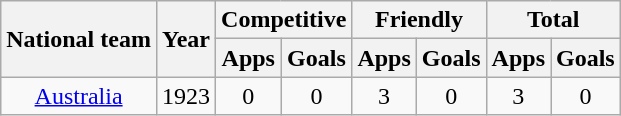<table class="wikitable" style="text-align:center">
<tr>
<th rowspan="2">National team</th>
<th rowspan="2">Year</th>
<th colspan="2">Competitive</th>
<th colspan="2">Friendly</th>
<th colspan="2">Total</th>
</tr>
<tr>
<th>Apps</th>
<th>Goals</th>
<th>Apps</th>
<th>Goals</th>
<th>Apps</th>
<th>Goals</th>
</tr>
<tr>
<td><a href='#'>Australia</a></td>
<td>1923</td>
<td>0</td>
<td>0</td>
<td>3</td>
<td>0</td>
<td>3</td>
<td>0</td>
</tr>
</table>
